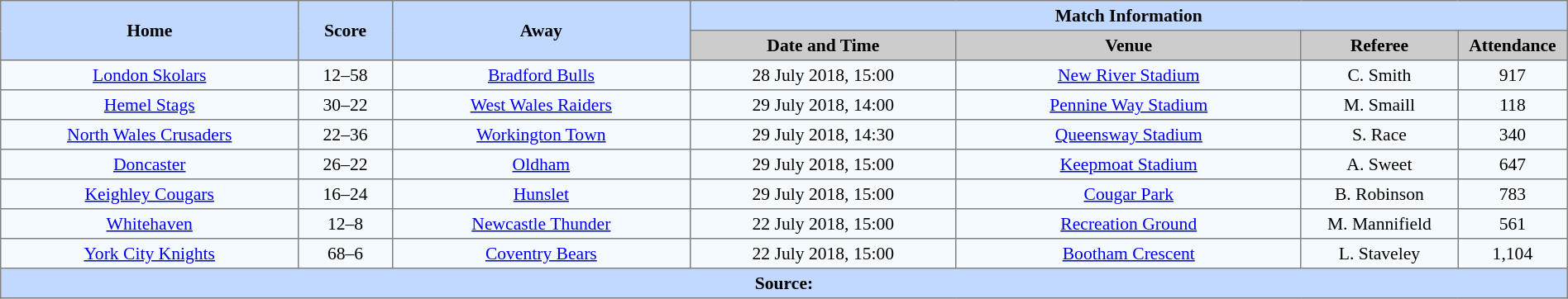<table border=1 style="border-collapse:collapse; font-size:90%; text-align:center;" cellpadding=3 cellspacing=0 width=100%>
<tr bgcolor=#C1D8FF>
<th rowspan=2 width=19%>Home</th>
<th rowspan=2 width=6%>Score</th>
<th rowspan=2 width=19%>Away</th>
<th colspan=4>Match Information</th>
</tr>
<tr bgcolor=#CCCCCC>
<th width=17%>Date and Time</th>
<th width=22%>Venue</th>
<th width=10%>Referee</th>
<th width=7%>Attendance</th>
</tr>
<tr bgcolor=#F5FAFF>
<td> <a href='#'>London Skolars</a></td>
<td>12–58</td>
<td> <a href='#'>Bradford Bulls</a></td>
<td>28 July 2018, 15:00</td>
<td><a href='#'>New River Stadium</a></td>
<td>C. Smith</td>
<td>917</td>
</tr>
<tr bgcolor=#F5FAFF>
<td> <a href='#'>Hemel Stags</a></td>
<td>30–22</td>
<td> <a href='#'>West Wales Raiders</a></td>
<td>29 July 2018, 14:00</td>
<td><a href='#'>Pennine Way Stadium</a></td>
<td>M. Smaill</td>
<td>118</td>
</tr>
<tr bgcolor=#F5FAFF>
<td> <a href='#'>North Wales Crusaders</a></td>
<td>22–36</td>
<td> <a href='#'>Workington Town</a></td>
<td>29 July 2018, 14:30</td>
<td><a href='#'>Queensway Stadium</a></td>
<td>S. Race</td>
<td>340</td>
</tr>
<tr bgcolor=#F5FAFF>
<td> <a href='#'>Doncaster</a></td>
<td>26–22</td>
<td> <a href='#'>Oldham</a></td>
<td>29 July 2018, 15:00</td>
<td><a href='#'>Keepmoat Stadium</a></td>
<td>A. Sweet</td>
<td>647</td>
</tr>
<tr bgcolor=#F5FAFF>
<td> <a href='#'>Keighley Cougars</a></td>
<td>16–24</td>
<td> <a href='#'>Hunslet</a></td>
<td>29 July 2018, 15:00</td>
<td><a href='#'>Cougar Park</a></td>
<td>B. Robinson</td>
<td>783</td>
</tr>
<tr bgcolor=#F5FAFF>
<td> <a href='#'>Whitehaven</a></td>
<td>12–8</td>
<td> <a href='#'>Newcastle Thunder</a></td>
<td>22 July 2018, 15:00</td>
<td><a href='#'>Recreation Ground</a></td>
<td>M. Mannifield</td>
<td>561</td>
</tr>
<tr bgcolor=#F5FAFF>
<td> <a href='#'>York City Knights</a></td>
<td>68–6</td>
<td> <a href='#'>Coventry Bears</a></td>
<td>22 July 2018, 15:00</td>
<td><a href='#'>Bootham Crescent</a></td>
<td>L. Staveley</td>
<td>1,104</td>
</tr>
<tr bgcolor=#C1D8FF>
<th colspan=7>Source:</th>
</tr>
</table>
